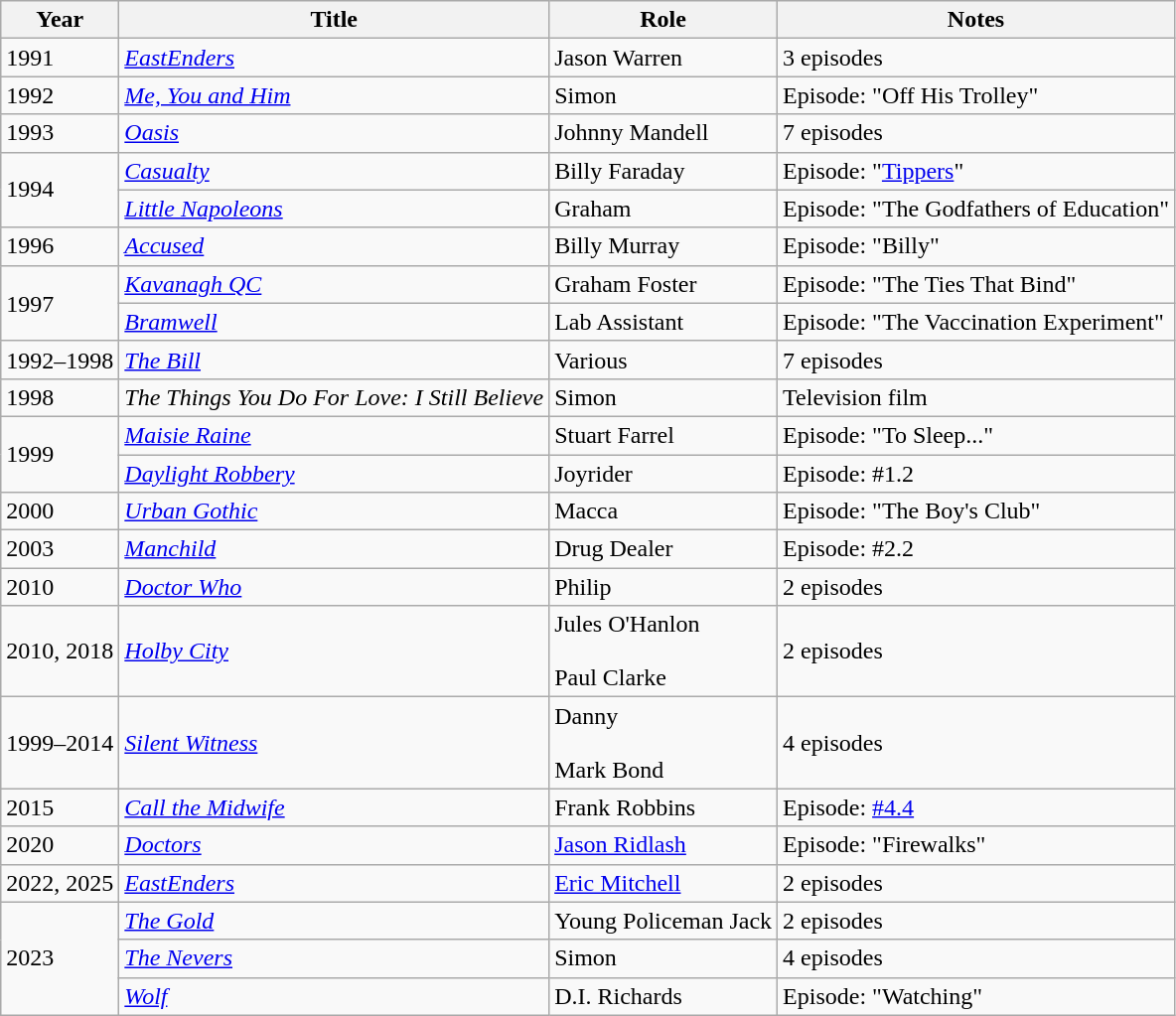<table class="wikitable sortable">
<tr>
<th>Year</th>
<th>Title</th>
<th>Role</th>
<th class="unsortable">Notes</th>
</tr>
<tr>
<td>1991</td>
<td><em><a href='#'>EastEnders</a></em></td>
<td>Jason Warren</td>
<td>3 episodes</td>
</tr>
<tr>
<td>1992</td>
<td><em><a href='#'>Me, You and Him</a></em></td>
<td>Simon</td>
<td>Episode: "Off His Trolley"</td>
</tr>
<tr>
<td>1993</td>
<td><em><a href='#'>Oasis</a></em></td>
<td>Johnny Mandell</td>
<td>7 episodes</td>
</tr>
<tr>
<td rowspan="2">1994</td>
<td><em><a href='#'>Casualty</a></em></td>
<td>Billy Faraday</td>
<td>Episode: "<a href='#'>Tippers</a>"</td>
</tr>
<tr>
<td><em><a href='#'>Little Napoleons</a></em></td>
<td>Graham</td>
<td>Episode: "The Godfathers of Education"</td>
</tr>
<tr>
<td>1996</td>
<td><em><a href='#'>Accused</a></em></td>
<td>Billy Murray</td>
<td>Episode: "Billy"</td>
</tr>
<tr>
<td rowspan="2">1997</td>
<td><em><a href='#'>Kavanagh QC</a></em></td>
<td>Graham Foster</td>
<td>Episode: "The Ties That Bind"</td>
</tr>
<tr>
<td><em><a href='#'>Bramwell</a></em></td>
<td>Lab Assistant</td>
<td>Episode: "The Vaccination Experiment"</td>
</tr>
<tr>
<td>1992–1998</td>
<td><em><a href='#'>The Bill</a></em></td>
<td>Various</td>
<td>7 episodes</td>
</tr>
<tr>
<td>1998</td>
<td><em>The Things You Do For Love: I Still Believe</em></td>
<td>Simon</td>
<td>Television film</td>
</tr>
<tr>
<td rowspan="2">1999</td>
<td><em><a href='#'>Maisie Raine</a></em></td>
<td>Stuart Farrel</td>
<td>Episode: "To Sleep..."</td>
</tr>
<tr>
<td><em><a href='#'>Daylight Robbery</a></em></td>
<td>Joyrider</td>
<td>Episode: #1.2</td>
</tr>
<tr>
<td>2000</td>
<td><em><a href='#'>Urban Gothic</a></em></td>
<td>Macca</td>
<td>Episode: "The Boy's Club"</td>
</tr>
<tr>
<td>2003</td>
<td><em><a href='#'>Manchild</a></em></td>
<td>Drug Dealer</td>
<td>Episode: #2.2</td>
</tr>
<tr>
<td>2010</td>
<td><em><a href='#'>Doctor Who</a></em></td>
<td>Philip</td>
<td>2 episodes</td>
</tr>
<tr>
<td>2010, 2018</td>
<td><em><a href='#'>Holby City</a></em></td>
<td>Jules O'Hanlon<br><br>Paul Clarke</td>
<td>2 episodes</td>
</tr>
<tr>
<td>1999–2014</td>
<td><em><a href='#'>Silent Witness</a></em></td>
<td>Danny<br><br>Mark Bond</td>
<td>4 episodes</td>
</tr>
<tr>
<td>2015</td>
<td><em><a href='#'>Call the Midwife</a></em></td>
<td>Frank Robbins</td>
<td>Episode: <a href='#'>#4.4</a></td>
</tr>
<tr>
<td>2020</td>
<td><a href='#'><em>Doctors</em></a></td>
<td><a href='#'>Jason Ridlash</a></td>
<td>Episode: "Firewalks"</td>
</tr>
<tr>
<td>2022, 2025</td>
<td><em><a href='#'>EastEnders</a></em></td>
<td><a href='#'>Eric Mitchell</a></td>
<td>2 episodes</td>
</tr>
<tr>
<td rowspan="3">2023</td>
<td><a href='#'><em>The Gold</em></a></td>
<td>Young Policeman Jack</td>
<td>2 episodes</td>
</tr>
<tr>
<td><em><a href='#'>The Nevers</a></em></td>
<td>Simon</td>
<td>4 episodes</td>
</tr>
<tr>
<td><em><a href='#'>Wolf</a></em></td>
<td>D.I. Richards</td>
<td>Episode: "Watching"</td>
</tr>
</table>
